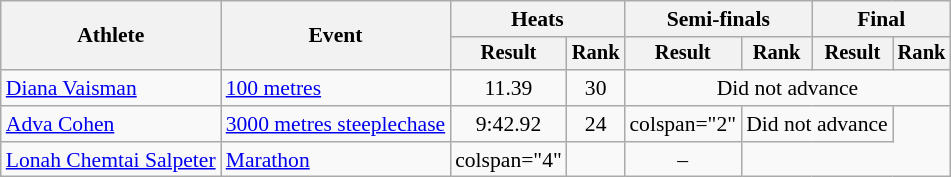<table class="wikitable" style="font-size:90%">
<tr>
<th rowspan="2">Athlete</th>
<th rowspan="2">Event</th>
<th colspan="2">Heats</th>
<th colspan="2">Semi-finals</th>
<th colspan="2">Final</th>
</tr>
<tr style="font-size:95%">
<th>Result</th>
<th>Rank</th>
<th>Result</th>
<th>Rank</th>
<th>Result</th>
<th>Rank</th>
</tr>
<tr align="center">
<td align="left"><a href='#'>Diana Vaisman</a></td>
<td align="left"><a href='#'>100 metres</a></td>
<td>11.39</td>
<td>30</td>
<td colspan="4">Did not advance</td>
</tr>
<tr align="center">
<td align="left"><a href='#'>Adva Cohen</a></td>
<td align="left"><a href='#'>3000 metres steeplechase</a></td>
<td>9:42.92</td>
<td>24</td>
<td>colspan="2" </td>
<td colspan="2">Did not advance</td>
</tr>
<tr align="center">
<td align="left"><a href='#'>Lonah Chemtai Salpeter</a></td>
<td align="left"><a href='#'>Marathon</a></td>
<td>colspan="4" </td>
<td></td>
<td>–</td>
</tr>
</table>
